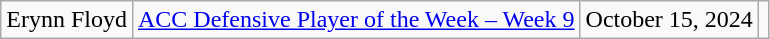<table class="wikitable sortable" style="text-align: center">
<tr>
<td>Erynn Floyd</td>
<td><a href='#'>ACC Defensive Player of the Week – Week 9</a></td>
<td>October 15, 2024</td>
<td></td>
</tr>
</table>
